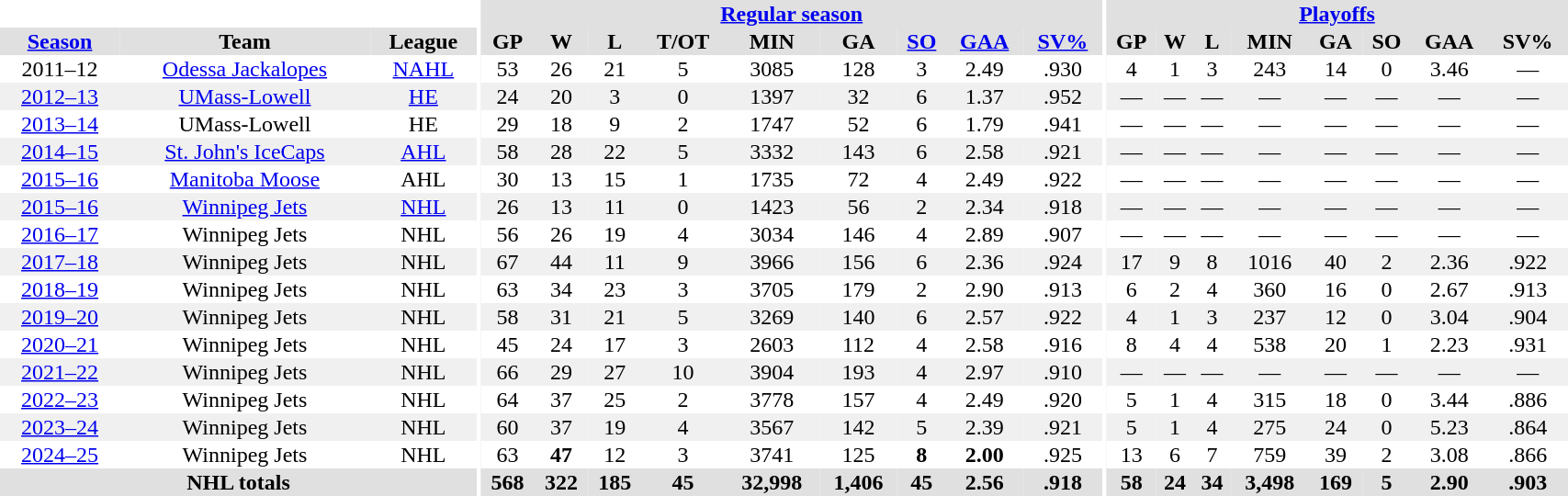<table border="0" cellpadding="1" cellspacing="0" style="text-align:center; width:90%">
<tr align="center" bgcolor="#e0e0e0">
<th align="center" colspan="3" bgcolor="#ffffff"></th>
<th rowspan="101" align="center" bgcolor="#ffffff"></th>
<th align="center" colspan="9" bgcolor="#e0e0e0"><a href='#'>Regular season</a></th>
<th rowspan="101" align="center" bgcolor="#ffffff"></th>
<th align="center" colspan="8" bgcolor="#e0e0e0"><a href='#'>Playoffs</a></th>
</tr>
<tr ALIGN="center" bgcolor="#e0e0e0">
<th><a href='#'>Season</a></th>
<th>Team</th>
<th>League</th>
<th>GP</th>
<th>W</th>
<th>L</th>
<th>T/OT</th>
<th>MIN</th>
<th>GA</th>
<th><a href='#'>SO</a></th>
<th><a href='#'>GAA</a></th>
<th><a href='#'>SV%</a></th>
<th>GP</th>
<th>W</th>
<th>L</th>
<th>MIN</th>
<th>GA</th>
<th>SO</th>
<th>GAA</th>
<th>SV%</th>
</tr>
<tr ALIGN="center">
<td>2011–12</td>
<td><a href='#'>Odessa Jackalopes</a></td>
<td><a href='#'>NAHL</a></td>
<td>53</td>
<td>26</td>
<td>21</td>
<td>5</td>
<td>3085</td>
<td>128</td>
<td>3</td>
<td>2.49</td>
<td>.930</td>
<td>4</td>
<td>1</td>
<td>3</td>
<td>243</td>
<td>14</td>
<td>0</td>
<td>3.46</td>
<td>—</td>
</tr>
<tr ALIGN="center" bgcolor="#f0f0f0">
<td><a href='#'>2012–13</a></td>
<td><a href='#'>UMass-Lowell</a></td>
<td><a href='#'>HE</a></td>
<td>24</td>
<td>20</td>
<td>3</td>
<td>0</td>
<td>1397</td>
<td>32</td>
<td>6</td>
<td>1.37</td>
<td>.952</td>
<td>—</td>
<td>—</td>
<td>—</td>
<td>—</td>
<td>—</td>
<td>—</td>
<td>—</td>
<td>—</td>
</tr>
<tr ALIGN="center">
<td><a href='#'>2013–14</a></td>
<td>UMass-Lowell</td>
<td>HE</td>
<td>29</td>
<td>18</td>
<td>9</td>
<td>2</td>
<td>1747</td>
<td>52</td>
<td>6</td>
<td>1.79</td>
<td>.941</td>
<td>—</td>
<td>—</td>
<td>—</td>
<td>—</td>
<td>—</td>
<td>—</td>
<td>—</td>
<td>—</td>
</tr>
<tr ALIGN="center" bgcolor="#f0f0f0">
<td><a href='#'>2014–15</a></td>
<td><a href='#'>St. John's IceCaps</a></td>
<td><a href='#'>AHL</a></td>
<td>58</td>
<td>28</td>
<td>22</td>
<td>5</td>
<td>3332</td>
<td>143</td>
<td>6</td>
<td>2.58</td>
<td>.921</td>
<td>—</td>
<td>—</td>
<td>—</td>
<td>—</td>
<td>—</td>
<td>—</td>
<td>—</td>
<td>—</td>
</tr>
<tr ALIGN="center">
<td><a href='#'>2015–16</a></td>
<td><a href='#'>Manitoba Moose</a></td>
<td>AHL</td>
<td>30</td>
<td>13</td>
<td>15</td>
<td>1</td>
<td>1735</td>
<td>72</td>
<td>4</td>
<td>2.49</td>
<td>.922</td>
<td>—</td>
<td>—</td>
<td>—</td>
<td>—</td>
<td>—</td>
<td>—</td>
<td>—</td>
<td>—</td>
</tr>
<tr ALIGN="center" bgcolor="#f0f0f0">
<td><a href='#'>2015–16</a></td>
<td><a href='#'>Winnipeg Jets</a></td>
<td><a href='#'>NHL</a></td>
<td>26</td>
<td>13</td>
<td>11</td>
<td>0</td>
<td>1423</td>
<td>56</td>
<td>2</td>
<td>2.34</td>
<td>.918</td>
<td>—</td>
<td>—</td>
<td>—</td>
<td>—</td>
<td>—</td>
<td>—</td>
<td>—</td>
<td>—</td>
</tr>
<tr ALIGN="center">
<td><a href='#'>2016–17</a></td>
<td>Winnipeg Jets</td>
<td>NHL</td>
<td>56</td>
<td>26</td>
<td>19</td>
<td>4</td>
<td>3034</td>
<td>146</td>
<td>4</td>
<td>2.89</td>
<td>.907</td>
<td>—</td>
<td>—</td>
<td>—</td>
<td>—</td>
<td>—</td>
<td>—</td>
<td>—</td>
<td>—</td>
</tr>
<tr ALIGN="center" bgcolor="#f0f0f0">
<td><a href='#'>2017–18</a></td>
<td>Winnipeg Jets</td>
<td>NHL</td>
<td>67</td>
<td>44</td>
<td>11</td>
<td>9</td>
<td>3966</td>
<td>156</td>
<td>6</td>
<td>2.36</td>
<td>.924</td>
<td>17</td>
<td>9</td>
<td>8</td>
<td>1016</td>
<td>40</td>
<td>2</td>
<td>2.36</td>
<td>.922</td>
</tr>
<tr ALIGN="center">
<td><a href='#'>2018–19</a></td>
<td>Winnipeg Jets</td>
<td>NHL</td>
<td>63</td>
<td>34</td>
<td>23</td>
<td>3</td>
<td>3705</td>
<td>179</td>
<td>2</td>
<td>2.90</td>
<td>.913</td>
<td>6</td>
<td>2</td>
<td>4</td>
<td>360</td>
<td>16</td>
<td>0</td>
<td>2.67</td>
<td>.913</td>
</tr>
<tr ALIGN="center" bgcolor="#f0f0f0">
<td><a href='#'>2019–20</a></td>
<td>Winnipeg Jets</td>
<td>NHL</td>
<td>58</td>
<td>31</td>
<td>21</td>
<td>5</td>
<td>3269</td>
<td>140</td>
<td>6</td>
<td>2.57</td>
<td>.922</td>
<td>4</td>
<td>1</td>
<td>3</td>
<td>237</td>
<td>12</td>
<td>0</td>
<td>3.04</td>
<td>.904</td>
</tr>
<tr ALIGN="center">
<td><a href='#'>2020–21</a></td>
<td>Winnipeg Jets</td>
<td>NHL</td>
<td>45</td>
<td>24</td>
<td>17</td>
<td>3</td>
<td>2603</td>
<td>112</td>
<td>4</td>
<td>2.58</td>
<td>.916</td>
<td>8</td>
<td>4</td>
<td>4</td>
<td>538</td>
<td>20</td>
<td>1</td>
<td>2.23</td>
<td>.931</td>
</tr>
<tr ALIGN="center" bgcolor="#f0f0f0">
<td><a href='#'>2021–22</a></td>
<td>Winnipeg Jets</td>
<td>NHL</td>
<td>66</td>
<td>29</td>
<td>27</td>
<td>10</td>
<td>3904</td>
<td>193</td>
<td>4</td>
<td>2.97</td>
<td>.910</td>
<td>—</td>
<td>—</td>
<td>—</td>
<td>—</td>
<td>—</td>
<td>—</td>
<td>—</td>
<td>—</td>
</tr>
<tr ALIGN="center">
<td><a href='#'>2022–23</a></td>
<td>Winnipeg Jets</td>
<td>NHL</td>
<td>64</td>
<td>37</td>
<td>25</td>
<td>2</td>
<td>3778</td>
<td>157</td>
<td>4</td>
<td>2.49</td>
<td>.920</td>
<td>5</td>
<td>1</td>
<td>4</td>
<td>315</td>
<td>18</td>
<td>0</td>
<td>3.44</td>
<td>.886</td>
</tr>
<tr ALIGN="center" bgcolor="#f0f0f0">
<td><a href='#'>2023–24</a></td>
<td>Winnipeg Jets</td>
<td>NHL</td>
<td>60</td>
<td>37</td>
<td>19</td>
<td>4</td>
<td>3567</td>
<td>142</td>
<td>5</td>
<td>2.39</td>
<td>.921</td>
<td>5</td>
<td>1</td>
<td>4</td>
<td>275</td>
<td>24</td>
<td>0</td>
<td>5.23</td>
<td>.864</td>
</tr>
<tr ALIGN="center">
<td><a href='#'>2024–25</a></td>
<td>Winnipeg Jets</td>
<td>NHL</td>
<td>63</td>
<td><strong>47</strong></td>
<td>12</td>
<td>3</td>
<td>3741</td>
<td>125</td>
<td><strong>8</strong></td>
<td><strong>2.00</strong></td>
<td>.925</td>
<td>13</td>
<td>6</td>
<td>7</td>
<td>759</td>
<td>39</td>
<td>2</td>
<td>3.08</td>
<td>.866</td>
</tr>
<tr ALIGN="center" bgcolor="#e0e0e0">
<th colspan="3" align="center">NHL totals</th>
<th>568</th>
<th>322</th>
<th>185</th>
<th>45</th>
<th>32,998</th>
<th>1,406</th>
<th>45</th>
<th>2.56</th>
<th>.918</th>
<th>58</th>
<th>24</th>
<th>34</th>
<th>3,498</th>
<th>169</th>
<th>5</th>
<th>2.90</th>
<th>.903</th>
</tr>
</table>
